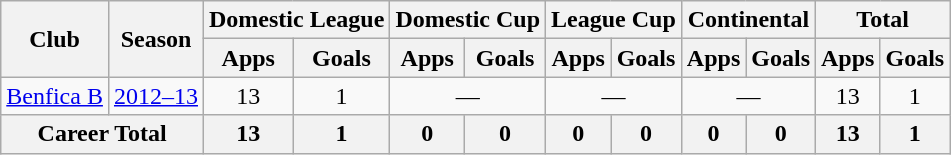<table class="wikitable" style="text-align: center;">
<tr>
<th rowspan="2">Club</th>
<th rowspan="2">Season</th>
<th colspan="2">Domestic League</th>
<th colspan="2">Domestic Cup</th>
<th colspan="2">League Cup</th>
<th colspan="2">Continental</th>
<th colspan="2">Total</th>
</tr>
<tr>
<th>Apps</th>
<th>Goals</th>
<th>Apps</th>
<th>Goals</th>
<th>Apps</th>
<th>Goals</th>
<th>Apps</th>
<th>Goals</th>
<th>Apps</th>
<th>Goals</th>
</tr>
<tr>
<td valign="center"><a href='#'>Benfica B</a></td>
<td><a href='#'>2012–13</a></td>
<td>13</td>
<td>1</td>
<td colspan="2">—</td>
<td colspan="2">—</td>
<td colspan="2">—</td>
<td>13</td>
<td>1</td>
</tr>
<tr>
<th colspan="2">Career Total</th>
<th>13</th>
<th>1</th>
<th>0</th>
<th>0</th>
<th>0</th>
<th>0</th>
<th>0</th>
<th>0</th>
<th>13</th>
<th>1</th>
</tr>
</table>
